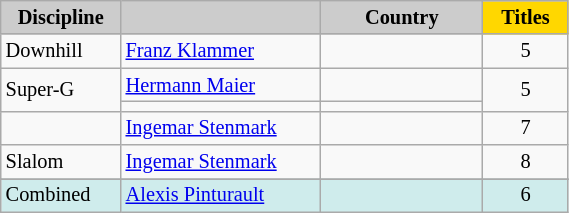<table class="wikitable" width=30% style="font-size:85%; text-align:left">
<tr style="background:#ccc; text-align:center;">
<th style="background-color: #ccc;" width="40">Discipline</th>
<th style="background-color: #ccc;" width="100"></th>
<th style="background-color: #ccc;" width="80">Country</th>
<th style="background:gold; width:15%">Titles</th>
</tr>
<tr>
<td>Downhill</td>
<td><a href='#'>Franz Klammer</a></td>
<td></td>
<td align=center>5</td>
</tr>
<tr>
<td rowspan=2>Super-G</td>
<td><a href='#'>Hermann Maier</a></td>
<td></td>
<td rowspan=2 align=center>5</td>
</tr>
<tr>
<td></td>
<td></td>
</tr>
<tr>
<td></td>
<td><a href='#'>Ingemar Stenmark</a></td>
<td></td>
<td align=center>7</td>
</tr>
<tr>
<td>Slalom</td>
<td><a href='#'>Ingemar Stenmark</a></td>
<td></td>
<td align=center>8</td>
</tr>
<tr>
</tr>
<tr style="background:#CFECEC">
<td>Combined</td>
<td><a href='#'>Alexis Pinturault</a></td>
<td></td>
<td align=center>6</td>
</tr>
</table>
